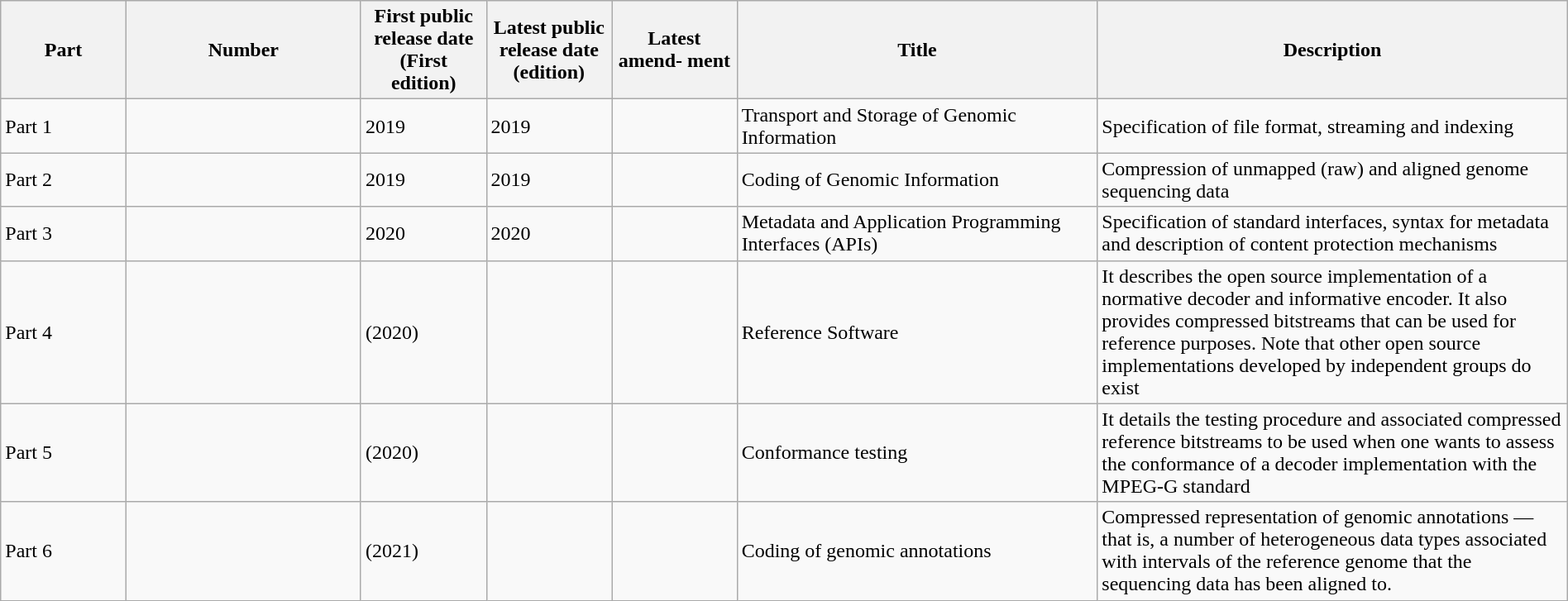<table class="wikitable sortable" style="width:100%;">
<tr>
<th style="width:8%;">Part</th>
<th style="width:15%;">Number</th>
<th style="width:8%;">First public release date (First edition)</th>
<th style="width:8%;">Latest public release date (edition)</th>
<th style="width:8%;">Latest amend- ment</th>
<th style="width:23%;">Title</th>
<th>Description</th>
</tr>
<tr>
<td>Part 1</td>
<td></td>
<td>2019</td>
<td>2019</td>
<td></td>
<td>Transport and Storage of Genomic Information</td>
<td>Specification of file format, streaming and indexing</td>
</tr>
<tr>
<td>Part 2</td>
<td></td>
<td>2019</td>
<td>2019</td>
<td></td>
<td>Coding of Genomic Information</td>
<td>Compression of unmapped (raw) and aligned genome sequencing data</td>
</tr>
<tr>
<td>Part 3</td>
<td></td>
<td>2020</td>
<td>2020</td>
<td></td>
<td>Metadata and Application Programming Interfaces (APIs)</td>
<td>Specification of standard interfaces, syntax for metadata and description of content protection mechanisms</td>
</tr>
<tr>
<td>Part 4</td>
<td></td>
<td>(2020)</td>
<td></td>
<td></td>
<td>Reference Software</td>
<td>It describes the open source implementation of a normative decoder and informative encoder. It also provides compressed bitstreams that can be used for reference purposes. Note that other open source implementations developed by independent groups do exist</td>
</tr>
<tr>
<td>Part 5</td>
<td></td>
<td>(2020)</td>
<td></td>
<td></td>
<td>Conformance testing</td>
<td>It details the testing procedure and associated compressed reference bitstreams to be used when one wants to assess the conformance of a decoder implementation with the MPEG-G standard</td>
</tr>
<tr>
<td>Part 6</td>
<td></td>
<td>(2021)</td>
<td></td>
<td></td>
<td>Coding of genomic annotations</td>
<td>Compressed representation of genomic annotations — that is, a number of heterogeneous data types associated with intervals of the reference genome that the sequencing data has been aligned to.</td>
</tr>
</table>
